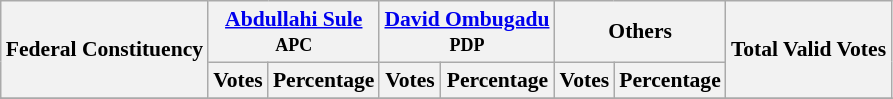<table class="wikitable sortable" style=" font-size: 90%">
<tr>
<th rowspan="2">Federal Constituency</th>
<th colspan="2"><a href='#'>Abdullahi Sule</a><br><small>APC</small></th>
<th colspan="2"><a href='#'>David Ombugadu</a><br><small>PDP</small></th>
<th colspan="2">Others</th>
<th rowspan="2">Total Valid Votes</th>
</tr>
<tr>
<th>Votes</th>
<th>Percentage</th>
<th>Votes</th>
<th>Percentage</th>
<th>Votes</th>
<th>Percentage</th>
</tr>
<tr>
</tr>
<tr>
</tr>
<tr>
</tr>
<tr>
</tr>
<tr>
</tr>
<tr>
</tr>
<tr>
</tr>
<tr>
</tr>
</table>
